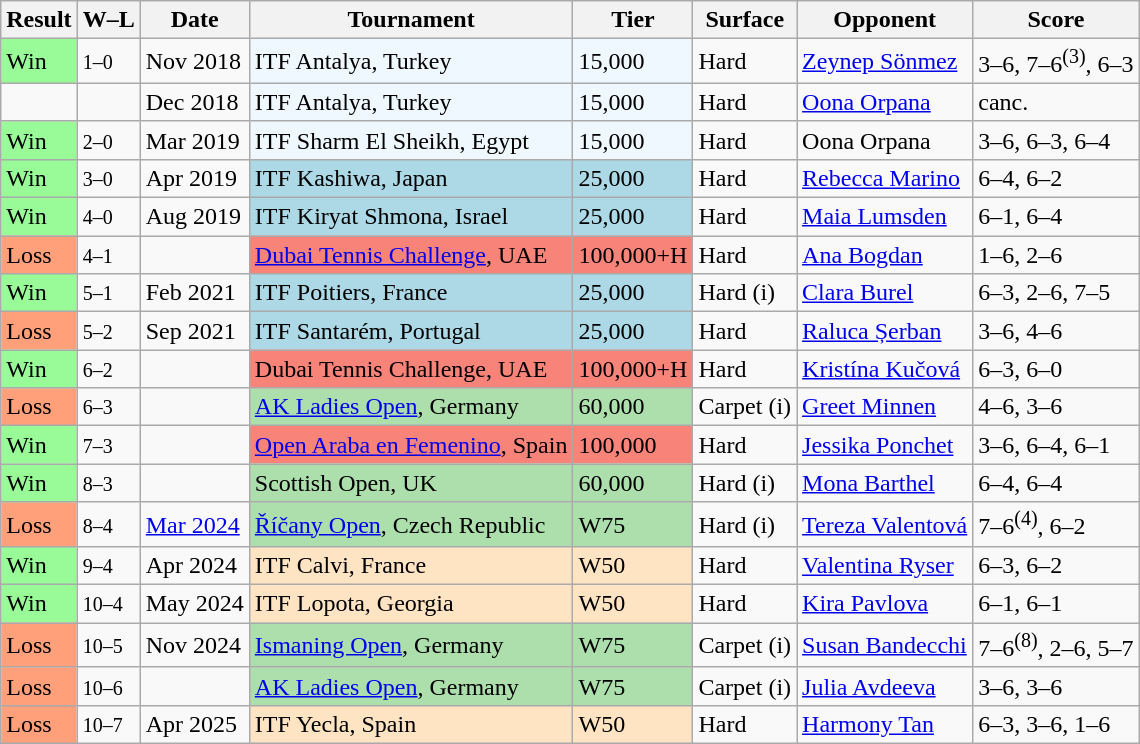<table class="sortable wikitable">
<tr>
<th>Result</th>
<th class="unsortable">W–L</th>
<th>Date</th>
<th>Tournament</th>
<th>Tier</th>
<th>Surface</th>
<th>Opponent</th>
<th class="unsortable">Score</th>
</tr>
<tr>
<td bgcolor=98fb98>Win</td>
<td><small>1–0</small></td>
<td>Nov 2018</td>
<td bgcolor=f0f8ff>ITF Antalya, Turkey</td>
<td bgcolor=f0f8ff>15,000</td>
<td>Hard</td>
<td> <a href='#'>Zeynep Sönmez</a></td>
<td>3–6, 7–6<sup>(3)</sup>, 6–3</td>
</tr>
<tr>
<td></td>
<td></td>
<td>Dec 2018</td>
<td bgcolor=f0f8ff>ITF Antalya, Turkey</td>
<td bgcolor=f0f8ff>15,000</td>
<td>Hard</td>
<td> <a href='#'>Oona Orpana</a></td>
<td>canc.</td>
</tr>
<tr>
<td bgcolor=98fb98>Win</td>
<td><small>2–0</small></td>
<td>Mar 2019</td>
<td bgcolor=f0f8ff>ITF Sharm El Sheikh, Egypt</td>
<td bgcolor=f0f8ff>15,000</td>
<td>Hard</td>
<td> Oona Orpana</td>
<td>3–6, 6–3, 6–4</td>
</tr>
<tr>
<td bgcolor=98fb98>Win</td>
<td><small>3–0</small></td>
<td>Apr 2019</td>
<td bgcolor=lightblue>ITF Kashiwa, Japan</td>
<td bgcolor=lightblue>25,000</td>
<td>Hard</td>
<td> <a href='#'>Rebecca Marino</a></td>
<td>6–4, 6–2</td>
</tr>
<tr>
<td bgcolor=98fb98>Win</td>
<td><small>4–0</small></td>
<td>Aug 2019</td>
<td bgcolor=lightblue>ITF Kiryat Shmona, Israel</td>
<td bgcolor=lightblue>25,000</td>
<td>Hard</td>
<td> <a href='#'>Maia Lumsden</a></td>
<td>6–1, 6–4</td>
</tr>
<tr>
<td style="background:#ffa07a;">Loss</td>
<td><small>4–1</small></td>
<td><a href='#'></a></td>
<td bgcolor=f88379><a href='#'>Dubai Tennis Challenge</a>, UAE</td>
<td bgcolor=f88379>100,000+H</td>
<td>Hard</td>
<td> <a href='#'>Ana Bogdan</a></td>
<td>1–6, 2–6</td>
</tr>
<tr>
<td bgcolor=98fb98>Win</td>
<td><small>5–1</small></td>
<td>Feb 2021</td>
<td bgcolor=lightblue>ITF Poitiers, France</td>
<td bgcolor=lightblue>25,000</td>
<td>Hard (i)</td>
<td> <a href='#'>Clara Burel</a></td>
<td>6–3, 2–6, 7–5</td>
</tr>
<tr>
<td style="background:#ffa07a;">Loss</td>
<td><small>5–2</small></td>
<td>Sep 2021</td>
<td bgcolor=lightblue>ITF Santarém, Portugal</td>
<td bgcolor=lightblue>25,000</td>
<td>Hard</td>
<td> <a href='#'>Raluca Șerban</a></td>
<td>3–6, 4–6</td>
</tr>
<tr>
<td bgcolor=98fb98>Win</td>
<td><small>6–2</small></td>
<td><a href='#'></a></td>
<td bgcolor=f88379>Dubai Tennis Challenge, UAE</td>
<td bgcolor=f88379>100,000+H</td>
<td>Hard</td>
<td> <a href='#'>Kristína Kučová</a></td>
<td>6–3, 6–0</td>
</tr>
<tr>
<td style="background:#ffa07a;">Loss</td>
<td><small>6–3</small></td>
<td><a href='#'></a></td>
<td bgcolor=addfad><a href='#'>AK Ladies Open</a>, Germany</td>
<td bgcolor=addfad>60,000</td>
<td>Carpet (i)</td>
<td> <a href='#'>Greet Minnen</a></td>
<td>4–6, 3–6</td>
</tr>
<tr>
<td bgcolor=98fb98>Win</td>
<td><small>7–3</small></td>
<td><a href='#'></a></td>
<td bgcolor=f88379><a href='#'>Open Araba en Femenino</a>, Spain</td>
<td bgcolor=f88379>100,000</td>
<td>Hard</td>
<td> <a href='#'>Jessika Ponchet</a></td>
<td>3–6, 6–4, 6–1</td>
</tr>
<tr>
<td bgcolor=98fb98>Win</td>
<td><small>8–3</small></td>
<td></td>
<td bgcolor=addfad>Scottish Open, UK</td>
<td bgcolor=addfad>60,000</td>
<td>Hard (i)</td>
<td> <a href='#'>Mona Barthel</a></td>
<td>6–4, 6–4</td>
</tr>
<tr>
<td style="background:#ffa07a;">Loss</td>
<td><small>8–4</small></td>
<td><a href='#'>Mar 2024</a></td>
<td style="background:#addfad;"><a href='#'>Říčany Open</a>, Czech Republic</td>
<td style="background:#addfad;">W75</td>
<td>Hard (i)</td>
<td> <a href='#'>Tereza Valentová</a></td>
<td>7–6<sup>(4)</sup>, 6–2</td>
</tr>
<tr>
<td bgcolor=98fb98>Win</td>
<td><small>9–4</small></td>
<td>Apr 2024</td>
<td style="background:#ffe4c4;">ITF Calvi, France</td>
<td style="background:#ffe4c4;">W50</td>
<td>Hard</td>
<td> <a href='#'>Valentina Ryser</a></td>
<td>6–3, 6–2</td>
</tr>
<tr>
<td bgcolor=98fb98>Win</td>
<td><small>10–4</small></td>
<td>May 2024</td>
<td style="background:#ffe4c4;">ITF Lopota, Georgia</td>
<td style="background:#ffe4c4;">W50</td>
<td>Hard</td>
<td> <a href='#'>Kira Pavlova</a></td>
<td>6–1, 6–1</td>
</tr>
<tr>
<td style="background:#ffa07a;">Loss</td>
<td><small>10–5</small></td>
<td>Nov 2024</td>
<td style="background:#addfad;"><a href='#'>Ismaning Open</a>, Germany</td>
<td style="background:#addfad;">W75</td>
<td>Carpet (i)</td>
<td> <a href='#'>Susan Bandecchi</a></td>
<td>7–6<sup>(8)</sup>, 2–6, 5–7</td>
</tr>
<tr>
<td style="background:#ffa07a;">Loss</td>
<td><small>10–6</small></td>
<td></td>
<td bgcolor=addfad><a href='#'>AK Ladies Open</a>, Germany</td>
<td bgcolor=addfad>W75</td>
<td>Carpet (i)</td>
<td> <a href='#'>Julia Avdeeva</a></td>
<td>3–6, 3–6</td>
</tr>
<tr>
<td style="background:#ffa07a;">Loss</td>
<td><small>10–7</small></td>
<td>Apr 2025</td>
<td style="background:#ffe4c4;">ITF Yecla, Spain</td>
<td style="background:#ffe4c4;">W50</td>
<td>Hard</td>
<td> <a href='#'>Harmony Tan</a></td>
<td>6–3, 3–6, 1–6</td>
</tr>
</table>
